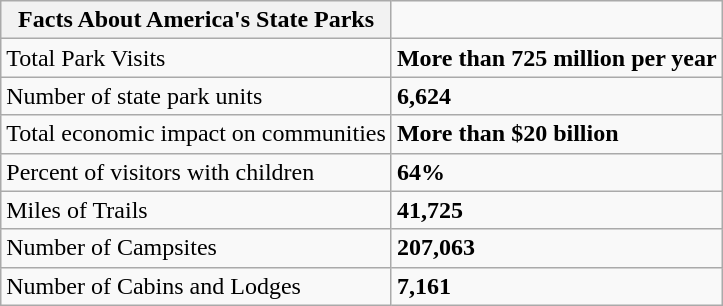<table class="wikitable">
<tr>
<th> Facts About America's State Parks</th>
</tr>
<tr>
<td>Total Park Visits</td>
<td><strong>More than 725 million per year</strong></td>
</tr>
<tr>
<td>Number of state park units</td>
<td><strong>6,624</strong></td>
</tr>
<tr>
<td>Total economic impact on communities</td>
<td><strong>More than $20 billion</strong></td>
</tr>
<tr>
<td>Percent of visitors with children</td>
<td><strong>64%</strong></td>
</tr>
<tr>
<td>Miles of Trails</td>
<td><strong>41,725</strong></td>
</tr>
<tr>
<td>Number of Campsites</td>
<td><strong>207,063</strong></td>
</tr>
<tr>
<td>Number of Cabins and Lodges</td>
<td><strong>7,161</strong></td>
</tr>
</table>
